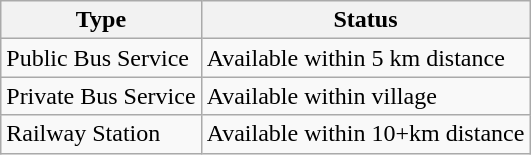<table class="wikitable">
<tr>
<th>Type</th>
<th>Status</th>
</tr>
<tr>
<td>Public Bus Service</td>
<td>Available within 5 km distance</td>
</tr>
<tr>
<td>Private Bus Service</td>
<td>Available within village</td>
</tr>
<tr>
<td>Railway Station</td>
<td>Available within 10+km distance</td>
</tr>
</table>
